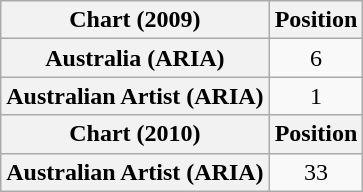<table class="wikitable plainrowheaders" style="text-align:center">
<tr>
<th scope="col">Chart (2009)</th>
<th scope="col">Position</th>
</tr>
<tr>
<th scope="row">Australia (ARIA)</th>
<td>6</td>
</tr>
<tr>
<th scope="row">Australian Artist (ARIA)</th>
<td>1</td>
</tr>
<tr>
<th scope="col">Chart (2010)</th>
<th scope="col">Position</th>
</tr>
<tr>
<th scope="row">Australian Artist (ARIA)</th>
<td>33</td>
</tr>
</table>
